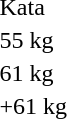<table>
<tr>
<td rowspan="2">Kata <br></td>
<td rowspan="2"></td>
<td rowspan="2"></td>
<td></td>
</tr>
<tr>
<td></td>
</tr>
<tr>
<td rowspan="2">55 kg<br></td>
<td rowspan="2"></td>
<td rowspan="2"></td>
<td></td>
</tr>
<tr>
<td></td>
</tr>
<tr>
<td rowspan="2">61 kg<br></td>
<td rowspan="2"></td>
<td rowspan="2"></td>
<td></td>
</tr>
<tr>
<td></td>
</tr>
<tr>
<td rowspan="2">+61 kg<br></td>
<td rowspan="2"></td>
<td rowspan="2"></td>
<td></td>
</tr>
<tr>
<td></td>
</tr>
</table>
